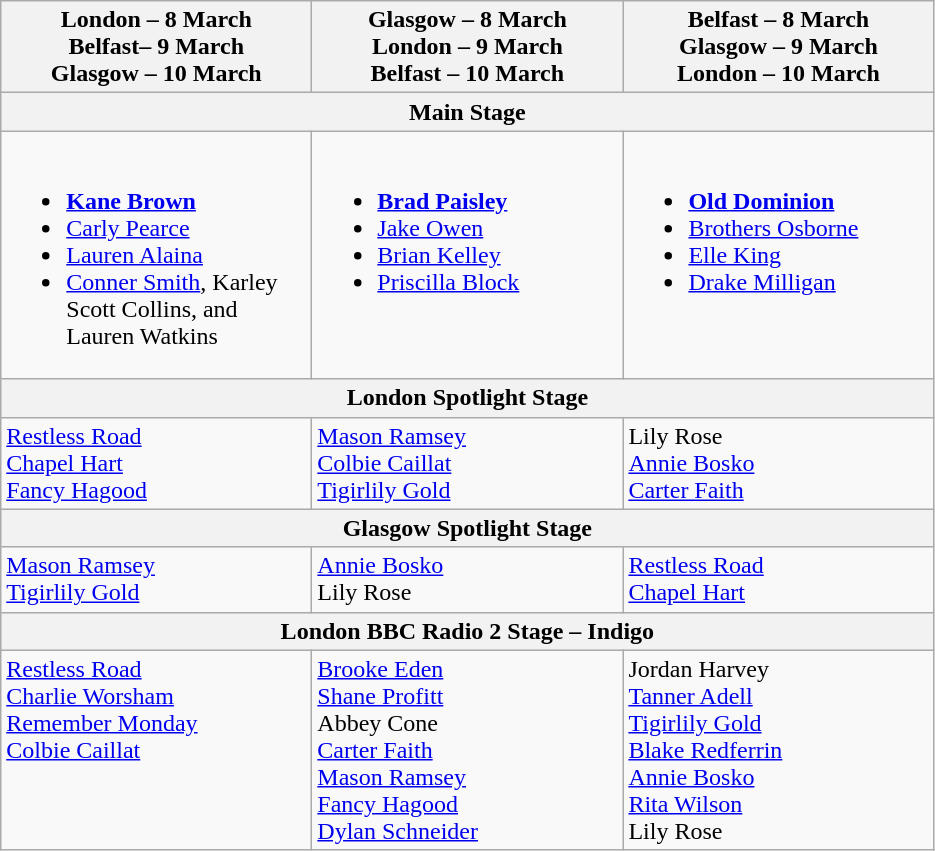<table class="wikitable">
<tr>
<th scope="col" style="width: 200px;">London – 8 March<br>Belfast– 9 March<br>Glasgow – 10 March</th>
<th scope="col" style="width: 200px;">Glasgow – 8 March<br>London – 9 March<br>Belfast – 10 March</th>
<th scope="col" style="width: 200px;">Belfast – 8 March<br>Glasgow – 9 March<br>London – 10 March</th>
</tr>
<tr>
<th colspan="3">Main Stage</th>
</tr>
<tr style="vertical-align: top;">
<td><br><ul><li><strong><a href='#'>Kane Brown</a></strong></li><li><a href='#'>Carly Pearce</a></li><li><a href='#'>Lauren Alaina</a></li><li><a href='#'>Conner Smith</a>, Karley Scott Collins, and Lauren Watkins</li></ul></td>
<td><br><ul><li><strong><a href='#'>Brad Paisley</a></strong></li><li><a href='#'>Jake Owen</a></li><li><a href='#'>Brian Kelley</a></li><li><a href='#'>Priscilla Block</a></li></ul></td>
<td><br><ul><li><strong><a href='#'>Old Dominion</a></strong></li><li><a href='#'>Brothers Osborne</a></li><li><a href='#'>Elle King</a></li><li><a href='#'>Drake Milligan</a></li></ul></td>
</tr>
<tr>
<th colspan="3">London Spotlight Stage</th>
</tr>
<tr style="vertical-align: top;">
<td><a href='#'>Restless Road</a> <br> <a href='#'>Chapel Hart</a> <br> <a href='#'>Fancy Hagood</a></td>
<td><a href='#'>Mason Ramsey</a> <br> <a href='#'>Colbie Caillat</a> <br> <a href='#'>Tigirlily Gold</a></td>
<td>Lily Rose <br> <a href='#'>Annie Bosko</a> <br> <a href='#'>Carter Faith</a></td>
</tr>
<tr>
<th colspan="3">Glasgow Spotlight Stage</th>
</tr>
<tr style="vertical-align: top;">
<td><a href='#'>Mason Ramsey</a> <br> <a href='#'>Tigirlily Gold</a></td>
<td><a href='#'>Annie Bosko</a> <br> Lily Rose</td>
<td><a href='#'>Restless Road</a> <br> <a href='#'>Chapel Hart</a></td>
</tr>
<tr>
<th colspan="3">London BBC Radio 2 Stage – Indigo</th>
</tr>
<tr style="vertical-align: top;">
<td><a href='#'>Restless Road</a> <br> <a href='#'>Charlie Worsham</a> <br> <a href='#'>Remember Monday</a> <br> <a href='#'>Colbie Caillat</a></td>
<td><a href='#'>Brooke Eden</a> <br> <a href='#'>Shane Profitt</a> <br> Abbey Cone <br> <a href='#'>Carter Faith</a> <br> <a href='#'>Mason Ramsey</a> <br> <a href='#'>Fancy Hagood</a> <br> <a href='#'>Dylan Schneider</a></td>
<td>Jordan Harvey <br> <a href='#'>Tanner Adell</a> <br> <a href='#'>Tigirlily Gold</a> <br> <a href='#'>Blake Redferrin</a><br> <a href='#'>Annie Bosko</a> <br> <a href='#'>Rita Wilson</a> <br> Lily Rose</td>
</tr>
</table>
